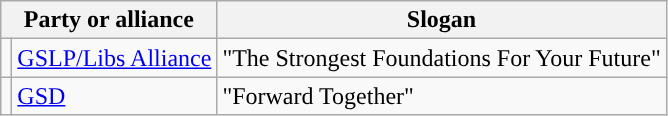<table class=wikitable>
<tr>
<th colspan=2>Party or alliance</th>
<th>Slogan</th>
</tr>
<tr>
<td></td>
<td><a href='#'>GSLP/Libs Alliance</a></td>
<td>"The Strongest Foundations For Your Future"</td>
</tr>
<tr>
<td></td>
<td><a href='#'>GSD</a></td>
<td>"Forward Together"</td>
</tr>
</table>
